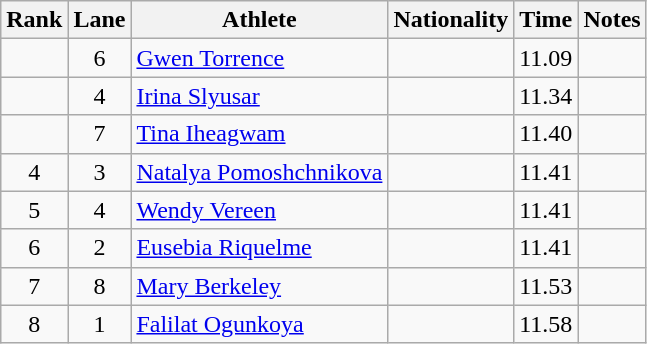<table class="wikitable sortable" style="text-align:center">
<tr>
<th>Rank</th>
<th>Lane</th>
<th>Athlete</th>
<th>Nationality</th>
<th>Time</th>
<th>Notes</th>
</tr>
<tr>
<td></td>
<td>6</td>
<td align=left><a href='#'>Gwen Torrence</a></td>
<td align=left></td>
<td>11.09</td>
<td></td>
</tr>
<tr>
<td></td>
<td>4</td>
<td align=left><a href='#'>Irina Slyusar</a></td>
<td align=left></td>
<td>11.34</td>
<td></td>
</tr>
<tr>
<td></td>
<td>7</td>
<td align=left><a href='#'>Tina Iheagwam</a></td>
<td align=left></td>
<td>11.40</td>
<td></td>
</tr>
<tr>
<td>4</td>
<td>3</td>
<td align=left><a href='#'>Natalya Pomoshchnikova</a></td>
<td align=left></td>
<td>11.41</td>
<td></td>
</tr>
<tr>
<td>5</td>
<td>4</td>
<td align=left><a href='#'>Wendy Vereen</a></td>
<td align=left></td>
<td>11.41</td>
<td></td>
</tr>
<tr>
<td>6</td>
<td>2</td>
<td align=left><a href='#'>Eusebia Riquelme</a></td>
<td align=left></td>
<td>11.41</td>
<td></td>
</tr>
<tr>
<td>7</td>
<td>8</td>
<td align=left><a href='#'>Mary Berkeley</a></td>
<td align=left></td>
<td>11.53</td>
<td></td>
</tr>
<tr>
<td>8</td>
<td>1</td>
<td align=left><a href='#'>Falilat Ogunkoya</a></td>
<td align=left></td>
<td>11.58</td>
<td></td>
</tr>
</table>
